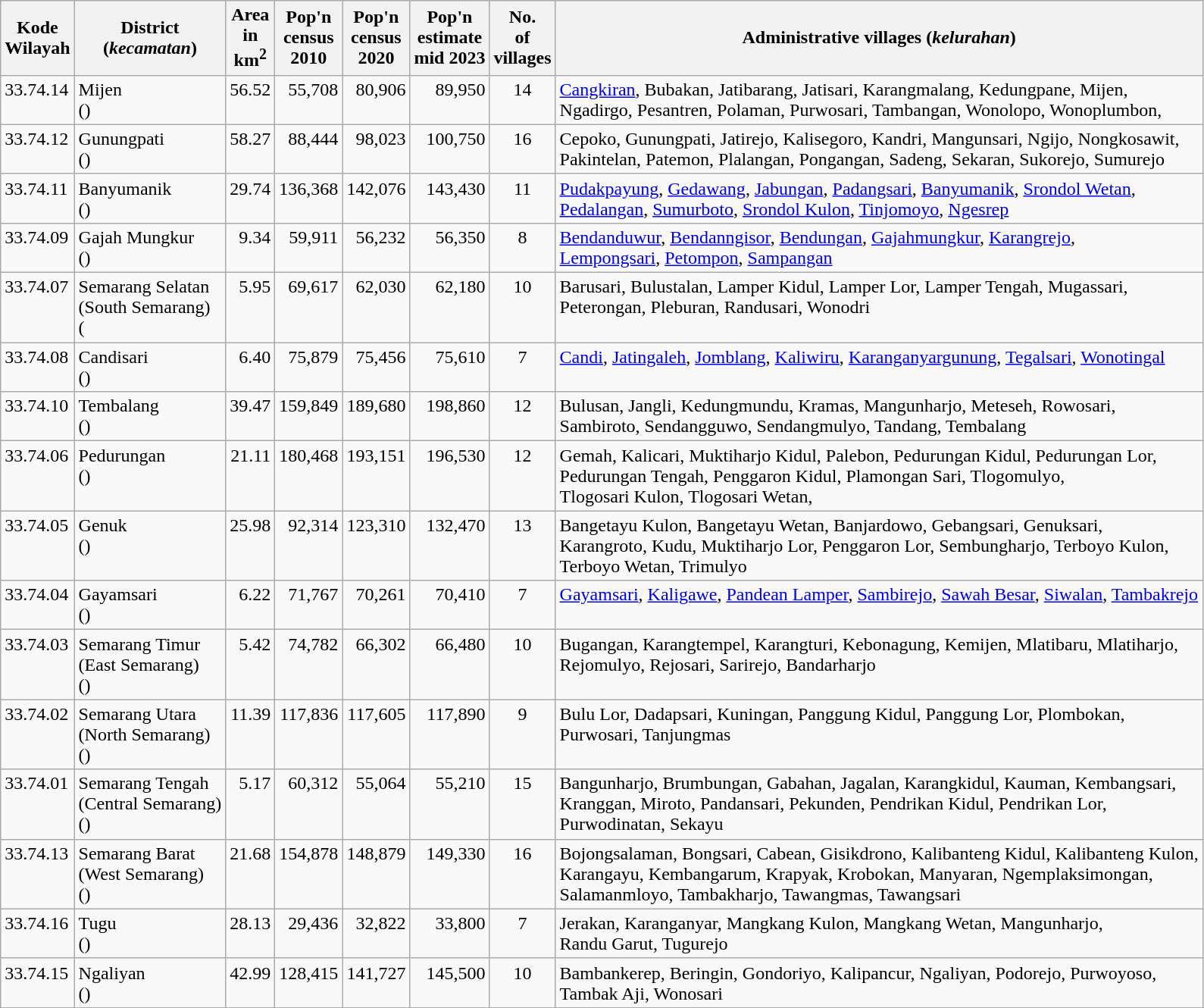<table class="wikitable">
<tr>
<th>Kode <br>Wilayah</th>
<th>District <br>(<em>kecamatan</em>)</th>
<th>Area<br>in<br>km<sup>2</sup></th>
<th>Pop'n<br>census<br>2010</th>
<th>Pop'n<br>census<br>2020</th>
<th>Pop'n<br>estimate<br>mid 2023</th>
<th>No.<br>of<br>villages</th>
<th>Administrative villages (<em>kelurahan</em>)</th>
</tr>
<tr valign="top">
<td>33.74.14</td>
<td>Mijen<br>()</td>
<td align="right">56.52</td>
<td align="right">55,708</td>
<td align="right">80,906</td>
<td align="right">89,950</td>
<td align="center">14</td>
<td><a href='#'>Cangkiran</a>, Bubakan, Jatibarang, Jatisari, Karangmalang, Kedungpane, Mijen, <br>Ngadirgo, Pesantren, Polaman, Purwosari, Tambangan, Wonolopo, Wonoplumbon,</td>
</tr>
<tr valign="top">
<td>33.74.12</td>
<td>Gunungpati<br>()</td>
<td align="right">58.27</td>
<td align="right">88,444</td>
<td align="right">98,023</td>
<td align="right">100,750</td>
<td align="center">16</td>
<td>Cepoko, Gunungpati, Jatirejo, Kalisegoro, Kandri, Mangunsari, Ngijo, Nongkosawit, <br>Pakintelan, Patemon, Plalangan, Pongangan, Sadeng, Sekaran, Sukorejo, Sumurejo</td>
</tr>
<tr valign="top">
<td>33.74.11</td>
<td>Banyumanik<br>()</td>
<td align="right">29.74</td>
<td align="right">136,368</td>
<td align="right">142,076</td>
<td align="right">143,430</td>
<td align="center">11</td>
<td><a href='#'>Pudakpayung</a>, <a href='#'>Gedawang</a>, <a href='#'>Jabungan</a>, <a href='#'>Padangsari</a>, <a href='#'>Banyumanik</a>, <a href='#'>Srondol Wetan</a>, <br><a href='#'>Pedalangan</a>, <a href='#'>Sumurboto</a>, <a href='#'>Srondol Kulon</a>, <a href='#'>Tinjomoyo</a>, <a href='#'>Ngesrep</a></td>
</tr>
<tr valign="top">
<td>33.74.09</td>
<td>Gajah Mungkur<br>()</td>
<td align="right">9.34</td>
<td align="right">59,911</td>
<td align="right">56,232</td>
<td align="right">56,350</td>
<td align="center">8</td>
<td><a href='#'>Bendanduwur</a>, <a href='#'>Bendanngisor</a>, <a href='#'>Bendungan</a>, <a href='#'>Gajahmungkur</a>, <a href='#'>Karangrejo</a>, <br><a href='#'>Lempongsari</a>, <a href='#'>Petompon</a>, <a href='#'>Sampangan</a></td>
</tr>
<tr valign="top">
<td>33.74.07</td>
<td>Semarang Selatan <br>(South Semarang)<br>(</td>
<td align="right">5.95</td>
<td align="right">69,617</td>
<td align="right">62,030</td>
<td align="right">62,180</td>
<td align="center">10</td>
<td>Barusari, Bulustalan, Lamper Kidul, Lamper Lor, Lamper Tengah, Mugassari, <br>Peterongan, Pleburan, Randusari, Wonodri</td>
</tr>
<tr valign="top">
<td>33.74.08</td>
<td>Candisari<br>()</td>
<td align="right">6.40</td>
<td align="right">75,879</td>
<td align="right">75,456</td>
<td align="right">75,610</td>
<td align="center">7</td>
<td><a href='#'>Candi</a>, <a href='#'>Jatingaleh</a>, <a href='#'>Jomblang</a>, <a href='#'>Kaliwiru</a>, <a href='#'>Karanganyargunung</a>, <a href='#'>Tegalsari</a>, <a href='#'>Wonotingal</a></td>
</tr>
<tr valign="top">
<td>33.74.10</td>
<td>Tembalang<br>()</td>
<td align="right">39.47</td>
<td align="right">159,849</td>
<td align="right">189,680</td>
<td align="right">198,860</td>
<td align="center">12</td>
<td>Bulusan, Jangli, Kedungmundu, Kramas, Mangunharjo, Meteseh, Rowosari, <br>Sambiroto, Sendangguwo, Sendangmulyo, Tandang, Tembalang</td>
</tr>
<tr valign="top">
<td>33.74.06</td>
<td>Pedurungan<br>()</td>
<td align="right">21.11</td>
<td align="right">180,468</td>
<td align="right">193,151</td>
<td align="right">196,530</td>
<td align="center">12</td>
<td>Gemah, Kalicari, Muktiharjo Kidul, Palebon, Pedurungan Kidul, Pedurungan Lor, <br>Pedurungan Tengah, Penggaron Kidul, Plamongan Sari, Tlogomulyo, <br>Tlogosari Kulon, Tlogosari Wetan,</td>
</tr>
<tr valign="top">
<td>33.74.05</td>
<td>Genuk<br>()</td>
<td align="right">25.98</td>
<td align="right">92,314</td>
<td align="right">123,310</td>
<td align="right">132,470</td>
<td align="center">13</td>
<td>Bangetayu Kulon, Bangetayu Wetan, Banjardowo, Gebangsari, Genuksari, <br>Karangroto, Kudu, Muktiharjo Lor, Penggaron Lor, Sembungharjo, Terboyo Kulon, <br>Terboyo Wetan, Trimulyo</td>
</tr>
<tr valign="top">
<td>33.74.04</td>
<td>Gayamsari<br>()</td>
<td align="right">6.22</td>
<td align="right">71,767</td>
<td align="right">70,261</td>
<td align="right">70,410</td>
<td align="center">7</td>
<td><a href='#'>Gayamsari</a>, <a href='#'>Kaligawe</a>, <a href='#'>Pandean Lamper</a>, <a href='#'>Sambirejo</a>, <a href='#'>Sawah Besar</a>, <a href='#'>Siwalan</a>, <a href='#'>Tambakrejo</a></td>
</tr>
<tr valign="top">
<td>33.74.03</td>
<td>Semarang Timur <br>(East Semarang)<br>()</td>
<td align="right">5.42</td>
<td align="right">74,782</td>
<td align="right">66,302</td>
<td align="right">66,480</td>
<td align="center">10</td>
<td>Bugangan, Karangtempel, Karangturi, Kebonagung, Kemijen, Mlatibaru, Mlatiharjo, <br>Rejomulyo, Rejosari, Sarirejo, Bandarharjo</td>
</tr>
<tr valign="top">
<td>33.74.02</td>
<td>Semarang Utara <br>(North Semarang)<br>()</td>
<td align="right">11.39</td>
<td align="right">117,836</td>
<td align="right">117,605</td>
<td align="right">117,890</td>
<td align="center">9</td>
<td>Bulu Lor, Dadapsari, Kuningan, Panggung Kidul, Panggung Lor, Plombokan, <br>Purwosari, Tanjungmas</td>
</tr>
<tr valign="top">
<td>33.74.01</td>
<td>Semarang Tengah <br>(Central Semarang)<br>()</td>
<td align="right">5.17</td>
<td align="right">60,312</td>
<td align="right">55,064</td>
<td align="right">55,210</td>
<td align="center">15</td>
<td>Bangunharjo, Brumbungan, Gabahan, Jagalan, Karangkidul, Kauman, Kembangsari, <br>Kranggan, Miroto, Pandansari, Pekunden, Pendrikan Kidul, Pendrikan Lor, <br>Purwodinatan, Sekayu</td>
</tr>
<tr valign="top">
<td>33.74.13</td>
<td>Semarang Barat <br>(West Semarang)<br>()</td>
<td align="right">21.68</td>
<td align="right">154,878</td>
<td align="right">148,879</td>
<td align="right">149,330</td>
<td align="center">16</td>
<td>Bojongsalaman, Bongsari, Cabean, Gisikdrono, Kalibanteng Kidul, Kalibanteng Kulon, <br>Karangayu, Kembangarum, Krapyak, Krobokan, Manyaran, Ngemplaksimongan, <br>Salamanmloyo, Tambakharjo, Tawangmas, Tawangsari</td>
</tr>
<tr valign="top">
<td>33.74.16</td>
<td>Tugu<br>()</td>
<td align="right">28.13</td>
<td align="right">29,436</td>
<td align="right">32,822</td>
<td align="right">33,800</td>
<td align="center">7</td>
<td>Jerakan, Karanganyar, Mangkang Kulon, Mangkang Wetan, Mangunharjo, <br>Randu Garut, Tugurejo</td>
</tr>
<tr valign="top">
<td>33.74.15</td>
<td>Ngaliyan<br>()</td>
<td align="right">42.99</td>
<td align="right">128,415</td>
<td align="right">141,727</td>
<td align="right">145,500</td>
<td align="center">10</td>
<td>Bambankerep, Beringin, Gondoriyo, Kalipancur, Ngaliyan, Podorejo, Purwoyoso, <br>Tambak Aji, Wonosari</td>
</tr>
</table>
